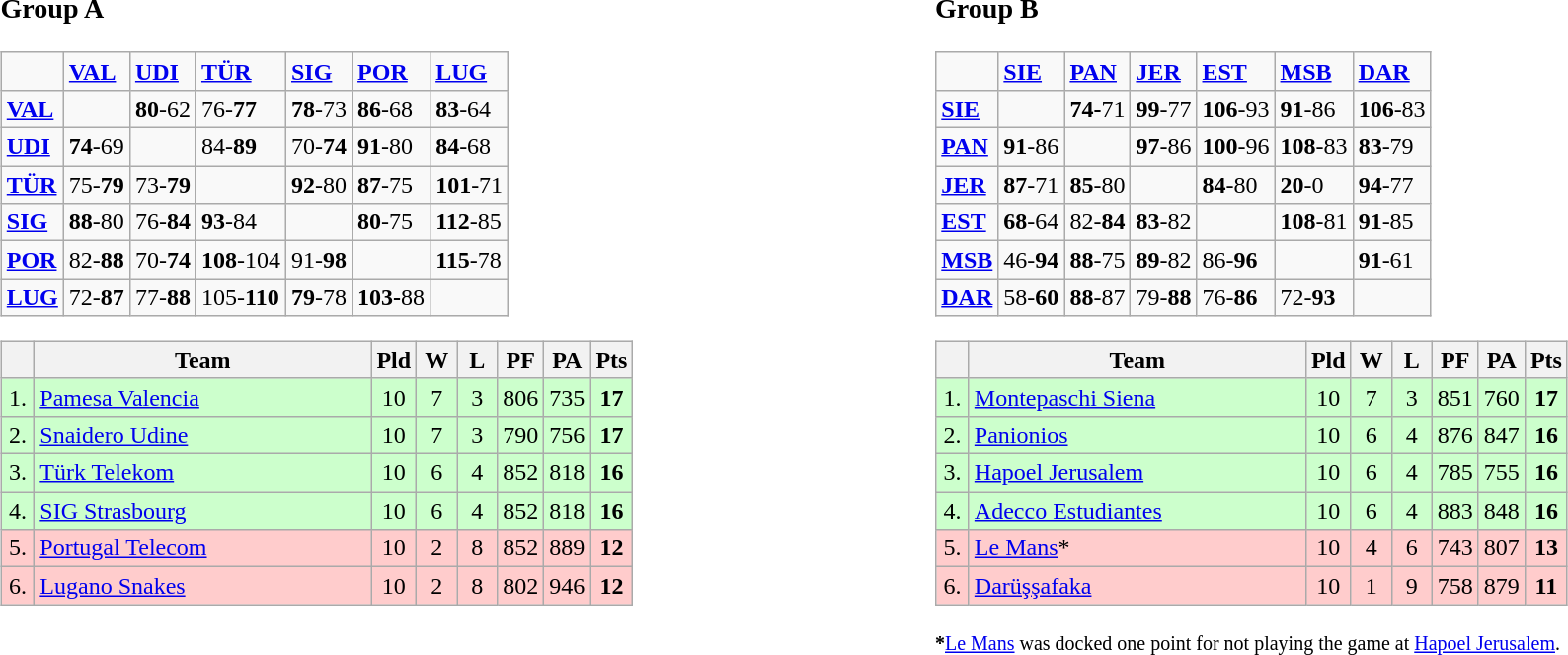<table>
<tr>
<td style="vertical-align:top; width:33%;"><br><h3>Group A</h3><table class="wikitable">
<tr>
<td></td>
<td> <a href='#'><strong>VAL</strong></a></td>
<td> <a href='#'><strong>UDI</strong></a></td>
<td> <a href='#'><strong>TÜR</strong></a></td>
<td> <a href='#'><strong>SIG</strong></a></td>
<td> <a href='#'><strong>POR</strong></a></td>
<td> <a href='#'><strong>LUG</strong></a></td>
</tr>
<tr>
<td> <a href='#'><strong>VAL</strong></a></td>
<td></td>
<td><strong>80</strong>-62</td>
<td>76-<strong>77</strong></td>
<td><strong>78</strong>-73</td>
<td><strong>86</strong>-68</td>
<td><strong>83</strong>-64</td>
</tr>
<tr>
<td> <a href='#'><strong>UDI</strong></a></td>
<td><strong>74</strong>-69</td>
<td></td>
<td>84-<strong>89</strong></td>
<td>70-<strong>74</strong></td>
<td><strong>91</strong>-80</td>
<td><strong>84</strong>-68</td>
</tr>
<tr>
<td> <a href='#'><strong>TÜR</strong></a></td>
<td>75-<strong>79</strong></td>
<td>73-<strong>79</strong></td>
<td></td>
<td><strong>92</strong>-80</td>
<td><strong>87</strong>-75</td>
<td><strong>101</strong>-71</td>
</tr>
<tr>
<td> <a href='#'><strong>SIG</strong></a></td>
<td><strong>88</strong>-80</td>
<td>76-<strong>84</strong></td>
<td><strong>93</strong>-84</td>
<td></td>
<td><strong>80</strong>-75</td>
<td><strong>112</strong>-85</td>
</tr>
<tr>
<td> <a href='#'><strong>POR</strong></a></td>
<td>82-<strong>88</strong></td>
<td>70-<strong>74</strong></td>
<td><strong>108</strong>-104</td>
<td>91-<strong>98</strong></td>
<td></td>
<td><strong>115</strong>-78</td>
</tr>
<tr>
<td> <a href='#'><strong>LUG</strong></a></td>
<td>72-<strong>87</strong></td>
<td>77-<strong>88</strong></td>
<td>105-<strong>110</strong></td>
<td><strong>79</strong>-78</td>
<td><strong>103-</strong>88</td>
<td></td>
</tr>
</table>
<table class="wikitable" style="text-align:center">
<tr>
<th width="15"></th>
<th width="220">Team</th>
<th width="20">Pld</th>
<th width="20">W</th>
<th width="20">L</th>
<th width="20">PF</th>
<th width="20">PA</th>
<th width="20">Pts</th>
</tr>
<tr bgcolor="#ccffcc">
<td>1.</td>
<td align="left"> <a href='#'>Pamesa Valencia</a></td>
<td>10</td>
<td>7</td>
<td>3</td>
<td>806</td>
<td>735</td>
<td><strong>17</strong></td>
</tr>
<tr bgcolor="#ccffcc">
<td>2.</td>
<td align="left"> <a href='#'>Snaidero Udine</a></td>
<td>10</td>
<td>7</td>
<td>3</td>
<td>790</td>
<td>756</td>
<td><strong>17</strong></td>
</tr>
<tr bgcolor="#ccffcc">
<td>3.</td>
<td align="left"> <a href='#'>Türk Telekom</a></td>
<td>10</td>
<td>6</td>
<td>4</td>
<td>852</td>
<td>818</td>
<td><strong>16</strong></td>
</tr>
<tr bgcolor="#ccffcc">
<td>4.</td>
<td align="left"> <a href='#'>SIG Strasbourg</a></td>
<td>10</td>
<td>6</td>
<td>4</td>
<td>852</td>
<td>818</td>
<td><strong>16</strong></td>
</tr>
<tr bgcolor="#ffcccc">
<td>5.</td>
<td align="left"> <a href='#'>Portugal Telecom</a></td>
<td>10</td>
<td>2</td>
<td>8</td>
<td>852</td>
<td>889</td>
<td><strong>12</strong></td>
</tr>
<tr bgcolor="#ffcccc">
<td>6.</td>
<td align="left"> <a href='#'>Lugano Snakes</a></td>
<td>10</td>
<td>2</td>
<td>8</td>
<td>802</td>
<td>946</td>
<td><strong>12</strong></td>
</tr>
</table>
</td>
<td style="vertical-align:top; width:33%;"><br><h3>Group B</h3><table class="wikitable">
<tr>
<td></td>
<td> <a href='#'><strong>SIE</strong></a></td>
<td> <a href='#'><strong>PAN</strong></a></td>
<td> <a href='#'><strong>JER</strong></a></td>
<td> <a href='#'><strong>EST</strong></a></td>
<td> <a href='#'><strong>MSB</strong></a></td>
<td> <a href='#'><strong>DAR</strong></a></td>
</tr>
<tr>
<td> <a href='#'><strong>SIE</strong></a></td>
<td></td>
<td><strong>74-</strong>71</td>
<td><strong>99</strong>-77</td>
<td><strong>106</strong>-93</td>
<td><strong>91</strong>-86</td>
<td><strong>106</strong>-83</td>
</tr>
<tr>
<td> <a href='#'><strong>PAN</strong></a></td>
<td><strong>91</strong>-86</td>
<td></td>
<td><strong>97</strong>-86</td>
<td><strong>100</strong>-96</td>
<td><strong>108</strong>-83</td>
<td><strong>83</strong>-79</td>
</tr>
<tr>
<td> <a href='#'><strong>JER</strong></a></td>
<td><strong>87</strong>-71</td>
<td><strong>85</strong>-80</td>
<td></td>
<td><strong>84</strong>-80</td>
<td><strong>20</strong>-0</td>
<td><strong>94</strong>-77</td>
</tr>
<tr>
<td> <a href='#'><strong>EST</strong></a></td>
<td><strong>68</strong>-64</td>
<td>82-<strong>84</strong></td>
<td><strong>83</strong>-82</td>
<td></td>
<td><strong>108</strong>-81</td>
<td><strong>91</strong>-85</td>
</tr>
<tr>
<td> <a href='#'><strong>MSB</strong></a></td>
<td>46-<strong>94</strong></td>
<td><strong>88</strong>-75</td>
<td><strong>89</strong>-82</td>
<td>86-<strong>96</strong></td>
<td></td>
<td><strong>91</strong>-61</td>
</tr>
<tr>
<td> <a href='#'><strong>DAR</strong></a></td>
<td>58-<strong>60</strong></td>
<td><strong>88</strong>-87</td>
<td>79-<strong>88</strong></td>
<td>76-<strong>86</strong></td>
<td>72-<strong>93</strong></td>
<td></td>
</tr>
</table>
<table class=wikitable style="text-align:center">
<tr>
<th width=15></th>
<th width=220>Team</th>
<th width=20>Pld</th>
<th width=20>W</th>
<th width=20>L</th>
<th width=20>PF</th>
<th width=20>PA</th>
<th width=20>Pts</th>
</tr>
<tr bgcolor=#ccffcc>
<td>1.</td>
<td align=left> <a href='#'>Montepaschi Siena</a></td>
<td>10</td>
<td>7</td>
<td>3</td>
<td>851</td>
<td>760</td>
<td><strong>17</strong></td>
</tr>
<tr bgcolor=#ccffcc>
<td>2.</td>
<td align=left> <a href='#'>Panionios</a></td>
<td>10</td>
<td>6</td>
<td>4</td>
<td>876</td>
<td>847</td>
<td><strong>16</strong></td>
</tr>
<tr bgcolor=#ccffcc>
<td>3.</td>
<td align=left> <a href='#'>Hapoel Jerusalem</a></td>
<td>10</td>
<td>6</td>
<td>4</td>
<td>785</td>
<td>755</td>
<td><strong>16</strong></td>
</tr>
<tr bgcolor=#ccffcc>
<td>4.</td>
<td align=left> <a href='#'>Adecco Estudiantes</a></td>
<td>10</td>
<td>6</td>
<td>4</td>
<td>883</td>
<td>848</td>
<td><strong>16</strong></td>
</tr>
<tr bgcolor=#ffcccc>
<td>5.</td>
<td align=left> <a href='#'>Le Mans</a>*</td>
<td>10</td>
<td>4</td>
<td>6</td>
<td>743</td>
<td>807</td>
<td><strong>13</strong></td>
</tr>
<tr bgcolor=#ffcccc>
<td>6.</td>
<td align=left> <a href='#'>Darüşşafaka</a></td>
<td>10</td>
<td>1</td>
<td>9</td>
<td>758</td>
<td>879</td>
<td><strong>11</strong></td>
</tr>
</table>
<small><strong>*</strong><a href='#'>Le Mans</a> was docked one point for not playing the game at <a href='#'>Hapoel Jerusalem</a>.</small></td>
</tr>
</table>
